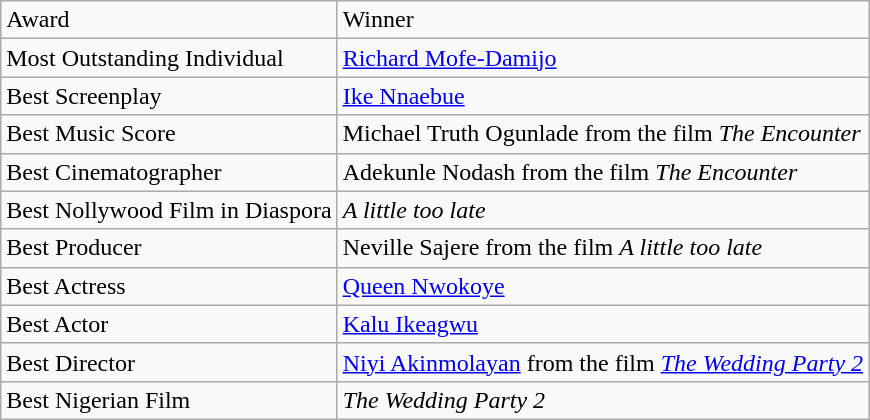<table class="wikitable">
<tr>
<td>Award</td>
<td>Winner</td>
</tr>
<tr>
<td>Most Outstanding Individual</td>
<td><a href='#'>Richard Mofe-Damijo</a></td>
</tr>
<tr>
<td>Best Screenplay</td>
<td><a href='#'>Ike Nnaebue</a></td>
</tr>
<tr>
<td>Best Music Score</td>
<td>Michael Truth Ogunlade from the film <em>The Encounter</em></td>
</tr>
<tr>
<td>Best Cinematographer</td>
<td>Adekunle Nodash from the film <em>The Encounter</em></td>
</tr>
<tr>
<td>Best Nollywood Film in Diaspora</td>
<td><em>A little too late</em></td>
</tr>
<tr>
<td>Best Producer</td>
<td>Neville Sajere from the film <em>A little too late</em></td>
</tr>
<tr>
<td>Best Actress</td>
<td><a href='#'>Queen Nwokoye</a></td>
</tr>
<tr>
<td>Best Actor</td>
<td><a href='#'>Kalu Ikeagwu</a></td>
</tr>
<tr>
<td>Best Director</td>
<td><a href='#'>Niyi Akinmolayan</a> from the film <em><a href='#'>The Wedding Party 2</a></em></td>
</tr>
<tr>
<td>Best Nigerian Film</td>
<td><em>The Wedding Party 2</em></td>
</tr>
</table>
